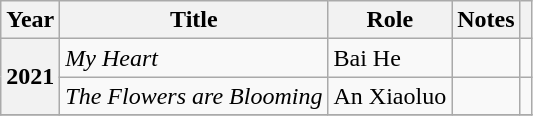<table class="wikitable sortable plainrowheaders">
<tr>
<th scope="col">Year</th>
<th scope="col">Title</th>
<th scope="col">Role</th>
<th scope="col">Notes</th>
<th scope="col" class="unsortable"></th>
</tr>
<tr>
<th scope="row" rowspan="2">2021</th>
<td><em>My Heart</em></td>
<td>Bai He</td>
<td></td>
<td align=center></td>
</tr>
<tr>
<td><em>The Flowers are Blooming</em></td>
<td>An Xiaoluo</td>
<td></td>
<td align=center></td>
</tr>
<tr>
</tr>
</table>
